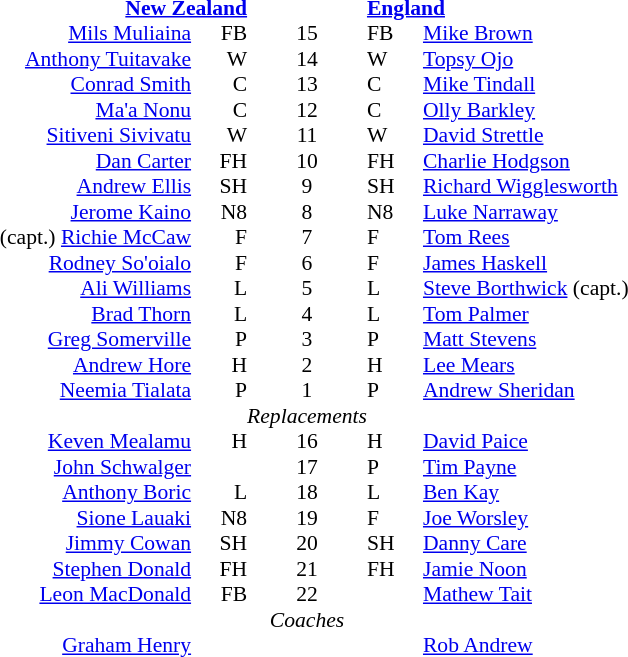<table width="100%" style="font-size: 90%; " cellspacing="0" cellpadding="0" align=center>
<tr>
<td width=41%; text-align=right></td>
<td width=3%; text-align:right></td>
<td width=4%; text-align:center></td>
<td width=3%; text-align:left></td>
<td width=49%; text-align:left></td>
</tr>
<tr>
<td colspan=2; align=right><strong><a href='#'>New Zealand</a></strong></td>
<td></td>
<td colspan=2;><strong><a href='#'>England</a></strong></td>
</tr>
<tr>
<td align=right> <a href='#'>Mils Muliaina</a></td>
<td align=right>FB</td>
<td align=center>15</td>
<td>FB</td>
<td><a href='#'>Mike Brown</a></td>
</tr>
<tr>
<td align=right><a href='#'>Anthony Tuitavake</a></td>
<td align=right>W</td>
<td align=center>14</td>
<td>W</td>
<td><a href='#'>Topsy Ojo</a></td>
</tr>
<tr>
<td align=right><a href='#'>Conrad Smith</a></td>
<td align=right>C</td>
<td align=center>13</td>
<td>C</td>
<td><a href='#'>Mike Tindall</a> </td>
</tr>
<tr>
<td align=right><a href='#'>Ma'a Nonu</a></td>
<td align=right>C</td>
<td align=center>12</td>
<td>C</td>
<td><a href='#'>Olly Barkley</a></td>
</tr>
<tr>
<td align=right><a href='#'>Sitiveni Sivivatu</a></td>
<td align=right>W</td>
<td align=center>11</td>
<td>W</td>
<td><a href='#'>David Strettle</a></td>
</tr>
<tr>
<td align=right> <a href='#'>Dan Carter</a></td>
<td align=right>FH</td>
<td align=center>10</td>
<td>FH</td>
<td><a href='#'>Charlie Hodgson</a> </td>
</tr>
<tr>
<td align=right> <a href='#'>Andrew Ellis</a></td>
<td align=right>SH</td>
<td align=center>9</td>
<td>SH</td>
<td><a href='#'>Richard Wigglesworth</a> </td>
</tr>
<tr>
<td align=right> <a href='#'>Jerome Kaino</a></td>
<td align=right>N8</td>
<td align=center>8</td>
<td>N8</td>
<td><a href='#'>Luke Narraway</a></td>
</tr>
<tr>
<td align=right>(capt.) <a href='#'>Richie McCaw</a></td>
<td align=right>F</td>
<td align=center>7</td>
<td>F</td>
<td><a href='#'>Tom Rees</a></td>
</tr>
<tr>
<td align=right><a href='#'>Rodney So'oialo</a></td>
<td align=right>F</td>
<td align=center>6</td>
<td>F</td>
<td><a href='#'>James Haskell</a> </td>
</tr>
<tr>
<td align=right><a href='#'>Ali Williams</a></td>
<td align=right>L</td>
<td align=center>5</td>
<td>L</td>
<td><a href='#'>Steve Borthwick</a> (capt.)</td>
</tr>
<tr>
<td align=right> <a href='#'>Brad Thorn</a></td>
<td align=right>L</td>
<td align=center>4</td>
<td>L</td>
<td><a href='#'>Tom Palmer</a> </td>
</tr>
<tr>
<td align=right><a href='#'>Greg Somerville</a></td>
<td align=right>P</td>
<td align=center>3</td>
<td>P</td>
<td><a href='#'>Matt Stevens</a></td>
</tr>
<tr>
<td align=right> <a href='#'>Andrew Hore</a></td>
<td align=right>H</td>
<td align=center>2</td>
<td>H</td>
<td><a href='#'>Lee Mears</a> </td>
</tr>
<tr>
<td align=right><a href='#'>Neemia Tialata</a></td>
<td align=right>P</td>
<td align=center>1</td>
<td>P</td>
<td><a href='#'>Andrew Sheridan</a>  </td>
</tr>
<tr>
<td></td>
<td></td>
<td align=center><em>Replacements</em></td>
<td></td>
<td></td>
</tr>
<tr>
<td align=right> <a href='#'>Keven Mealamu</a></td>
<td align=right>H</td>
<td align=center>16</td>
<td>H</td>
<td><a href='#'>David Paice</a> </td>
</tr>
<tr>
<td align=right><a href='#'>John Schwalger</a></td>
<td align=right></td>
<td align=center>17</td>
<td>P</td>
<td><a href='#'>Tim Payne</a> </td>
</tr>
<tr>
<td align=right> <a href='#'>Anthony Boric</a></td>
<td align=right>L</td>
<td align=center>18</td>
<td>L</td>
<td><a href='#'>Ben Kay</a> </td>
</tr>
<tr>
<td align=right> <a href='#'>Sione Lauaki</a></td>
<td align=right>N8</td>
<td align=center>19</td>
<td>F</td>
<td><a href='#'>Joe Worsley</a> </td>
</tr>
<tr>
<td align=right> <a href='#'>Jimmy Cowan</a></td>
<td align=right>SH</td>
<td align=center>20</td>
<td>SH</td>
<td><a href='#'>Danny Care</a> </td>
</tr>
<tr>
<td align=right> <a href='#'>Stephen Donald</a></td>
<td align=right>FH</td>
<td align=center>21</td>
<td>FH</td>
<td><a href='#'>Jamie Noon</a> </td>
</tr>
<tr>
<td align=right> <a href='#'>Leon MacDonald</a></td>
<td align=right>FB</td>
<td align=center>22</td>
<td></td>
<td><a href='#'>Mathew Tait</a></td>
</tr>
<tr>
<td></td>
<td></td>
<td align=center><em>Coaches</em></td>
<td></td>
<td></td>
</tr>
<tr>
<td align=right> <a href='#'>Graham Henry</a></td>
<td></td>
<td></td>
<td></td>
<td><a href='#'>Rob Andrew</a> </td>
</tr>
</table>
